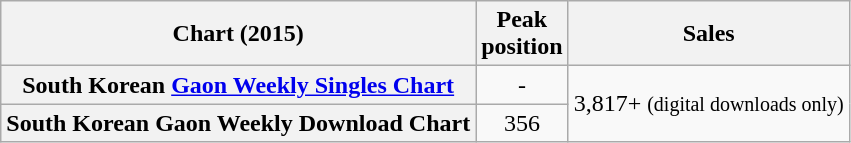<table class="wikitable sortable plainrowheaders" style="text-align:center;">
<tr>
<th scope="col">Chart (2015)</th>
<th scope="col">Peak<br>position</th>
<th scope="col">Sales</th>
</tr>
<tr>
<th scope="row">South Korean <a href='#'>Gaon Weekly Singles Chart</a></th>
<td>-</td>
<td rowspan="2">3,817+ <small>(digital downloads only)</small></td>
</tr>
<tr>
<th scope="row">South Korean Gaon Weekly Download Chart</th>
<td>356</td>
</tr>
</table>
